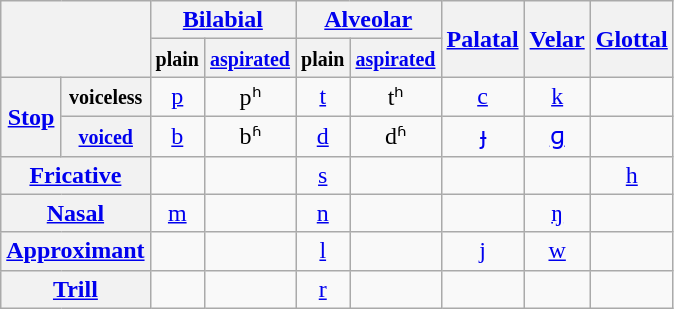<table class="wikitable" style="text-align:center">
<tr>
<th colspan="2" rowspan="2"></th>
<th colspan="2"><a href='#'>Bilabial</a></th>
<th colspan="2"><a href='#'>Alveolar</a></th>
<th rowspan="2"><a href='#'>Palatal</a></th>
<th rowspan="2"><a href='#'>Velar</a></th>
<th rowspan="2"><a href='#'>Glottal</a></th>
</tr>
<tr>
<th><small>plain</small></th>
<th><a href='#'><small>aspirated</small></a></th>
<th><small>plain</small></th>
<th><a href='#'><small>aspirated</small></a></th>
</tr>
<tr>
<th rowspan="2"><a href='#'>Stop</a></th>
<th><small>voiceless</small></th>
<td><a href='#'>p</a></td>
<td>pʰ</td>
<td><a href='#'>t</a></td>
<td>tʰ</td>
<td><a href='#'>c</a></td>
<td><a href='#'>k</a></td>
<td></td>
</tr>
<tr>
<th><a href='#'><small>voiced</small></a></th>
<td><a href='#'>b</a></td>
<td>bʱ</td>
<td><a href='#'>d</a></td>
<td>dʱ</td>
<td><a href='#'>ɟ</a></td>
<td><a href='#'>ɡ</a></td>
<td></td>
</tr>
<tr>
<th colspan="2"><a href='#'>Fricative</a></th>
<td></td>
<td></td>
<td><a href='#'>s</a></td>
<td></td>
<td></td>
<td></td>
<td><a href='#'>h</a></td>
</tr>
<tr>
<th colspan="2"><a href='#'>Nasal</a></th>
<td><a href='#'>m</a></td>
<td></td>
<td><a href='#'>n</a></td>
<td></td>
<td></td>
<td><a href='#'>ŋ</a></td>
<td></td>
</tr>
<tr>
<th colspan="2"><a href='#'>Approximant</a></th>
<td></td>
<td></td>
<td><a href='#'>l</a></td>
<td></td>
<td><a href='#'>j</a></td>
<td><a href='#'>w</a></td>
<td></td>
</tr>
<tr>
<th colspan="2"><a href='#'>Trill</a></th>
<td></td>
<td></td>
<td><a href='#'>r</a></td>
<td></td>
<td></td>
<td></td>
<td></td>
</tr>
</table>
